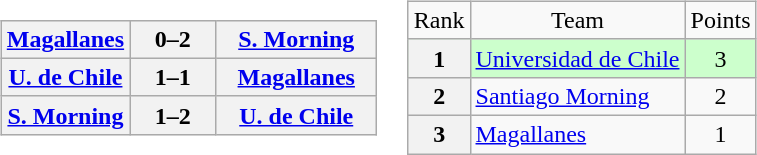<table>
<tr>
<td><br><table class="wikitable" style="text-align:center">
<tr>
<th !width="130"><a href='#'>Magallanes</a></th>
<th width="50">0–2</th>
<th width="100"><a href='#'>S. Morning</a></th>
</tr>
<tr>
<th !width="130"><a href='#'>U. de Chile</a></th>
<th width="50">1–1</th>
<th width="100"><a href='#'>Magallanes</a></th>
</tr>
<tr>
<th !width="130"><a href='#'>S. Morning</a></th>
<th width="50">1–2</th>
<th width="100"><a href='#'>U. de Chile</a></th>
</tr>
</table>
</td>
<td><br><table class="wikitable" style="text-align: center;">
<tr>
<td>Rank</td>
<td>Team</td>
<td>Points</td>
</tr>
<tr bgcolor=#ccffcc>
<th>1</th>
<td style="text-align: left;"><a href='#'>Universidad de Chile</a></td>
<td>3</td>
</tr>
<tr>
<th>2</th>
<td style="text-align: left;"><a href='#'>Santiago Morning</a></td>
<td>2</td>
</tr>
<tr>
<th>3</th>
<td style="text-align: left;"><a href='#'>Magallanes</a></td>
<td>1</td>
</tr>
</table>
</td>
</tr>
</table>
